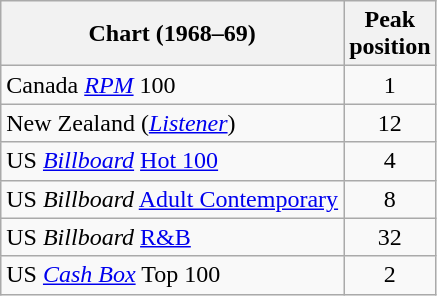<table class="wikitable sortable">
<tr>
<th align="left">Chart (1968–69)</th>
<th align="left">Peak<br>position</th>
</tr>
<tr>
<td align="left">Canada <a href='#'><em>RPM</em></a> 100</td>
<td style="text-align:center;">1</td>
</tr>
<tr>
<td align="left">New Zealand (<em><a href='#'>Listener</a></em>)</td>
<td style="text-align:center;">12</td>
</tr>
<tr>
<td align="left">US <em><a href='#'>Billboard</a></em> <a href='#'>Hot 100</a></td>
<td style="text-align:center;">4</td>
</tr>
<tr>
<td align="left">US <em>Billboard</em> <a href='#'>Adult Contemporary</a></td>
<td style="text-align:center;">8</td>
</tr>
<tr>
<td align="left">US <em>Billboard</em> <a href='#'>R&B</a></td>
<td style="text-align:center;">32</td>
</tr>
<tr>
<td>US <a href='#'><em>Cash Box</em></a> Top 100</td>
<td style="text-align:center;">2</td>
</tr>
</table>
